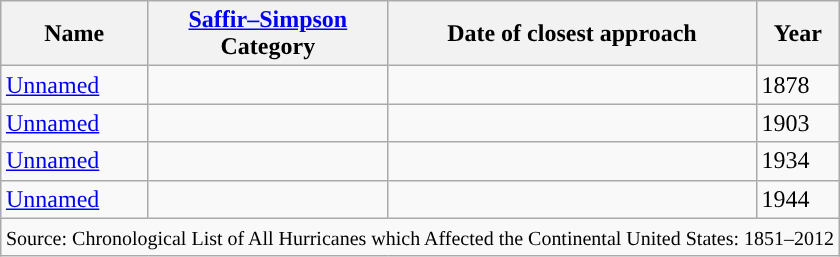<table class = "wikitable" style="margin:1em auto;">
<tr>
<th>Name</th>
<th><a href='#'>Saffir–Simpson</a><br>Category</th>
<th>Date of closest approach</th>
<th>Year</th>
</tr>
<tr>
<td><a href='#'>Unnamed</a></td>
<td></td>
<td></td>
<td>1878</td>
</tr>
<tr>
<td><a href='#'>Unnamed</a></td>
<td></td>
<td></td>
<td>1903</td>
</tr>
<tr>
<td><a href='#'>Unnamed</a></td>
<td></td>
<td></td>
<td>1934</td>
</tr>
<tr>
<td><a href='#'>Unnamed</a></td>
<td></td>
<td></td>
<td>1944</td>
</tr>
<tr>
<td colspan="9"><small>Source: Chronological List of All Hurricanes which Affected the Continental United States: 1851–2012</small></td>
</tr>
</table>
